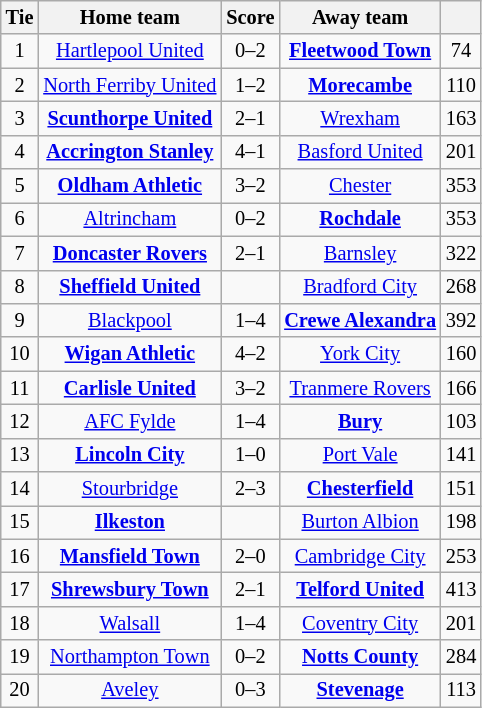<table class="wikitable" style="text-align: center; font-size:85%">
<tr>
<th>Tie</th>
<th>Home team</th>
<th>Score</th>
<th>Away team</th>
<th></th>
</tr>
<tr>
<td>1</td>
<td><a href='#'>Hartlepool United</a></td>
<td>0–2</td>
<td><strong><a href='#'>Fleetwood Town</a></strong></td>
<td>74</td>
</tr>
<tr>
<td>2</td>
<td><a href='#'>North Ferriby United</a></td>
<td>1–2</td>
<td><strong><a href='#'>Morecambe</a></strong></td>
<td>110</td>
</tr>
<tr>
<td>3</td>
<td><strong><a href='#'>Scunthorpe United</a></strong></td>
<td>2–1</td>
<td><a href='#'>Wrexham</a></td>
<td>163</td>
</tr>
<tr>
<td>4</td>
<td><strong><a href='#'>Accrington Stanley</a></strong></td>
<td>4–1</td>
<td><a href='#'>Basford United</a></td>
<td>201</td>
</tr>
<tr>
<td>5</td>
<td><strong><a href='#'>Oldham Athletic</a></strong></td>
<td>3–2 </td>
<td><a href='#'>Chester</a></td>
<td>353</td>
</tr>
<tr>
<td>6</td>
<td><a href='#'>Altrincham</a></td>
<td>0–2</td>
<td><strong><a href='#'>Rochdale</a></strong></td>
<td>353</td>
</tr>
<tr>
<td>7</td>
<td><strong><a href='#'>Doncaster Rovers</a></strong></td>
<td>2–1 </td>
<td><a href='#'>Barnsley</a></td>
<td>322</td>
</tr>
<tr>
<td>8</td>
<td><strong><a href='#'>Sheffield United</a></strong></td>
<td></td>
<td><a href='#'>Bradford City</a></td>
<td>268</td>
</tr>
<tr>
<td>9</td>
<td><a href='#'>Blackpool</a></td>
<td>1–4</td>
<td><strong><a href='#'>Crewe Alexandra</a></strong></td>
<td>392</td>
</tr>
<tr>
<td>10</td>
<td><strong><a href='#'>Wigan Athletic</a></strong></td>
<td>4–2</td>
<td><a href='#'>York City</a></td>
<td>160</td>
</tr>
<tr>
<td>11</td>
<td><strong><a href='#'>Carlisle United</a></strong></td>
<td>3–2 </td>
<td><a href='#'>Tranmere Rovers</a></td>
<td>166</td>
</tr>
<tr>
<td>12</td>
<td><a href='#'>AFC Fylde</a></td>
<td>1–4</td>
<td><strong><a href='#'>Bury</a></strong></td>
<td>103</td>
</tr>
<tr>
<td>13</td>
<td><strong><a href='#'>Lincoln City</a></strong></td>
<td>1–0</td>
<td><a href='#'>Port Vale</a></td>
<td>141</td>
</tr>
<tr>
<td>14</td>
<td><a href='#'>Stourbridge</a></td>
<td>2–3</td>
<td><strong><a href='#'>Chesterfield</a></strong></td>
<td>151</td>
</tr>
<tr>
<td>15</td>
<td><strong><a href='#'>Ilkeston</a></strong></td>
<td></td>
<td><a href='#'>Burton Albion</a></td>
<td>198</td>
</tr>
<tr>
<td>16</td>
<td><strong><a href='#'>Mansfield Town</a></strong></td>
<td>2–0</td>
<td><a href='#'>Cambridge City</a></td>
<td>253</td>
</tr>
<tr>
<td>17</td>
<td><strong><a href='#'>Shrewsbury Town</a></strong></td>
<td>2–1 </td>
<td><strong><a href='#'>Telford United</a></strong></td>
<td>413</td>
</tr>
<tr>
<td>18</td>
<td><a href='#'>Walsall</a></td>
<td>1–4</td>
<td><a href='#'>Coventry City</a></td>
<td>201</td>
</tr>
<tr>
<td>19</td>
<td><a href='#'>Northampton Town</a></td>
<td>0–2</td>
<td><strong><a href='#'>Notts County</a></strong></td>
<td>284</td>
</tr>
<tr>
<td>20</td>
<td><a href='#'>Aveley</a></td>
<td>0–3</td>
<td><strong><a href='#'>Stevenage</a></strong></td>
<td>113</td>
</tr>
</table>
